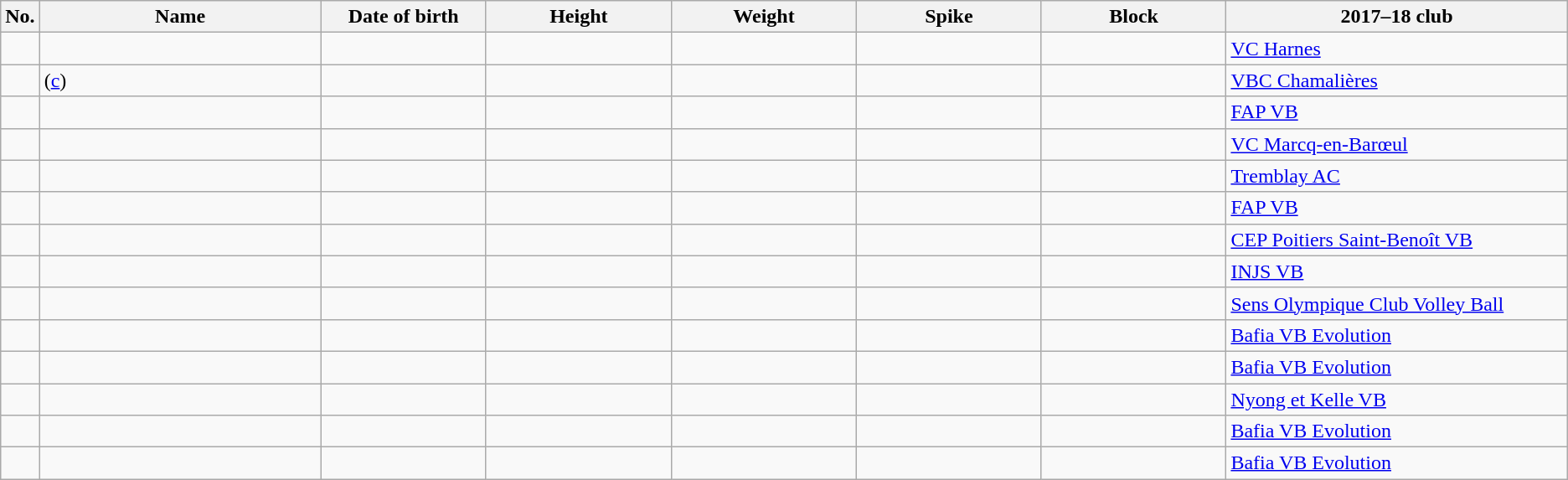<table class="wikitable sortable" style="font-size:100%; text-align:center;">
<tr>
<th>No.</th>
<th style="width:14em">Name</th>
<th style="width:8em">Date of birth</th>
<th style="width:9em">Height</th>
<th style="width:9em">Weight</th>
<th style="width:9em">Spike</th>
<th style="width:9em">Block</th>
<th style="width:17em">2017–18 club</th>
</tr>
<tr>
<td></td>
<td align=left></td>
<td align=right></td>
<td></td>
<td></td>
<td></td>
<td></td>
<td align=left> <a href='#'>VC Harnes</a></td>
</tr>
<tr>
<td></td>
<td align=left> (<a href='#'>c</a>)</td>
<td align=right></td>
<td></td>
<td></td>
<td></td>
<td></td>
<td align=left> <a href='#'>VBC Chamalières</a></td>
</tr>
<tr>
<td></td>
<td align=left></td>
<td align=right></td>
<td></td>
<td></td>
<td></td>
<td></td>
<td align=left> <a href='#'>FAP VB</a></td>
</tr>
<tr>
<td></td>
<td align=left></td>
<td align=right></td>
<td></td>
<td></td>
<td></td>
<td></td>
<td align=left> <a href='#'>VC Marcq-en-Barœul</a></td>
</tr>
<tr>
<td></td>
<td align=left></td>
<td align=right></td>
<td></td>
<td></td>
<td></td>
<td></td>
<td align=left> <a href='#'>Tremblay AC</a></td>
</tr>
<tr>
<td></td>
<td align=left></td>
<td align=right></td>
<td></td>
<td></td>
<td></td>
<td></td>
<td align=left> <a href='#'>FAP VB</a></td>
</tr>
<tr>
<td></td>
<td align=left></td>
<td align=right></td>
<td></td>
<td></td>
<td></td>
<td></td>
<td align=left> <a href='#'>CEP Poitiers Saint-Benoît VB</a></td>
</tr>
<tr>
<td></td>
<td align=left></td>
<td align=right></td>
<td></td>
<td></td>
<td></td>
<td></td>
<td align=left> <a href='#'>INJS VB</a></td>
</tr>
<tr>
<td></td>
<td align=left></td>
<td align=right></td>
<td></td>
<td></td>
<td></td>
<td></td>
<td align=left> <a href='#'>Sens Olympique Club Volley Ball</a></td>
</tr>
<tr>
<td></td>
<td align=left></td>
<td align=right></td>
<td></td>
<td></td>
<td></td>
<td></td>
<td align=left> <a href='#'>Bafia VB Evolution</a></td>
</tr>
<tr>
<td></td>
<td align=left></td>
<td align=right></td>
<td></td>
<td></td>
<td></td>
<td></td>
<td align=left> <a href='#'>Bafia VB Evolution</a></td>
</tr>
<tr>
<td></td>
<td align=left></td>
<td align=right></td>
<td></td>
<td></td>
<td></td>
<td></td>
<td align=left> <a href='#'>Nyong et Kelle VB</a></td>
</tr>
<tr>
<td></td>
<td align=left></td>
<td align=right></td>
<td></td>
<td></td>
<td></td>
<td></td>
<td align=left> <a href='#'>Bafia VB Evolution</a></td>
</tr>
<tr>
<td></td>
<td align=left></td>
<td align=right></td>
<td></td>
<td></td>
<td></td>
<td></td>
<td align=left> <a href='#'>Bafia VB Evolution</a></td>
</tr>
</table>
